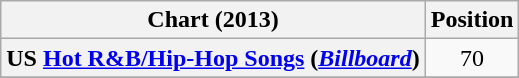<table class="wikitable plainrowheaders">
<tr>
<th scope="col">Chart (2013)</th>
<th scope="col">Position</th>
</tr>
<tr>
<th scope="row">US <a href='#'>Hot R&B/Hip-Hop Songs</a> (<em><a href='#'>Billboard</a></em>)</th>
<td style="text-align:center;">70</td>
</tr>
<tr>
</tr>
</table>
